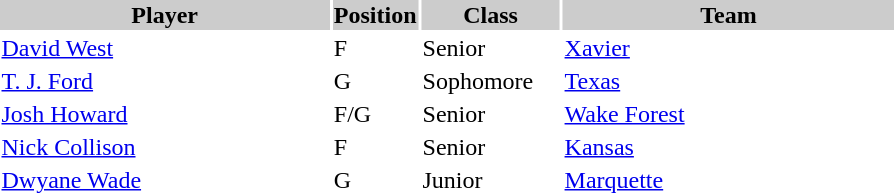<table style="width:600px" "border:'1' 'solid' 'gray'">
<tr>
<th bgcolor="#CCCCCC" style="width:40%">Player</th>
<th bgcolor="#CCCCCC" style="width:4%">Position</th>
<th bgcolor="#CCCCCC" style="width:16%">Class</th>
<th bgcolor="#CCCCCC" style="width:40%">Team</th>
</tr>
<tr>
<td><a href='#'>David West</a></td>
<td>F</td>
<td>Senior</td>
<td><a href='#'>Xavier</a></td>
</tr>
<tr>
<td><a href='#'>T. J. Ford</a></td>
<td>G</td>
<td>Sophomore</td>
<td><a href='#'>Texas</a></td>
</tr>
<tr>
<td><a href='#'>Josh Howard</a></td>
<td>F/G</td>
<td>Senior</td>
<td><a href='#'>Wake Forest</a></td>
</tr>
<tr>
<td><a href='#'>Nick Collison</a></td>
<td>F</td>
<td>Senior</td>
<td><a href='#'>Kansas</a></td>
</tr>
<tr>
<td><a href='#'>Dwyane Wade</a></td>
<td>G</td>
<td>Junior</td>
<td><a href='#'>Marquette</a></td>
</tr>
</table>
